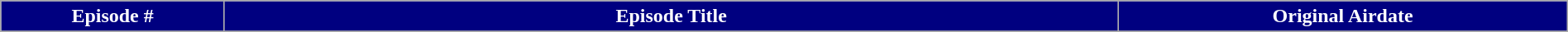<table class="wikitable plainrowheaders" width="100%">
<tr>
<th style="background:navy; color:white" width="2%">Episode #</th>
<th style="background:navy; color:white" width="10%">Episode Title</th>
<th style="background:navy; color:white" width="5%">Original Airdate</th>
</tr>
<tr>
</tr>
</table>
